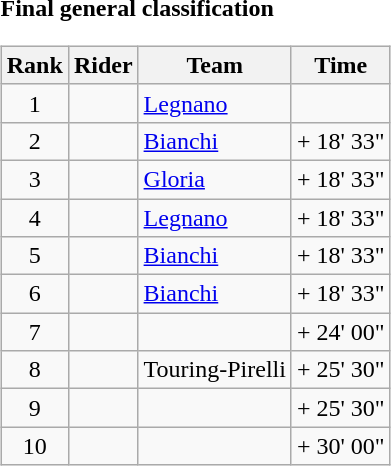<table>
<tr>
<td><strong>Final general classification</strong><br><table class="wikitable">
<tr>
<th scope="col">Rank</th>
<th scope="col">Rider</th>
<th scope="col">Team</th>
<th scope="col">Time</th>
</tr>
<tr>
<td style="text-align:center;">1</td>
<td></td>
<td><a href='#'>Legnano</a></td>
<td style="text-align:right;"></td>
</tr>
<tr>
<td style="text-align:center;">2</td>
<td></td>
<td><a href='#'>Bianchi</a></td>
<td style="text-align:right;">+ 18' 33"</td>
</tr>
<tr>
<td style="text-align:center;">3</td>
<td></td>
<td><a href='#'>Gloria</a></td>
<td style="text-align:right;">+ 18' 33"</td>
</tr>
<tr>
<td style="text-align:center;">4</td>
<td></td>
<td><a href='#'>Legnano</a></td>
<td style="text-align:right;">+ 18' 33"</td>
</tr>
<tr>
<td style="text-align:center;">5</td>
<td></td>
<td><a href='#'>Bianchi</a></td>
<td style="text-align:right;">+ 18' 33"</td>
</tr>
<tr>
<td style="text-align:center;">6</td>
<td></td>
<td><a href='#'>Bianchi</a></td>
<td style="text-align:right;">+ 18' 33"</td>
</tr>
<tr>
<td style="text-align:center;">7</td>
<td></td>
<td></td>
<td style="text-align:right;">+ 24' 00"</td>
</tr>
<tr>
<td style="text-align:center;">8</td>
<td></td>
<td>Touring-Pirelli</td>
<td style="text-align:right;">+ 25' 30"</td>
</tr>
<tr>
<td style="text-align:center;">9</td>
<td></td>
<td></td>
<td style="text-align:right;">+ 25' 30"</td>
</tr>
<tr>
<td style="text-align:center;">10</td>
<td></td>
<td></td>
<td style="text-align:right;">+ 30' 00"</td>
</tr>
</table>
</td>
</tr>
</table>
